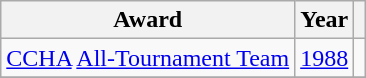<table class="wikitable">
<tr>
<th>Award</th>
<th>Year</th>
<th></th>
</tr>
<tr>
<td><a href='#'>CCHA</a> <a href='#'>All-Tournament Team</a></td>
<td><a href='#'>1988</a></td>
<td></td>
</tr>
<tr>
</tr>
</table>
